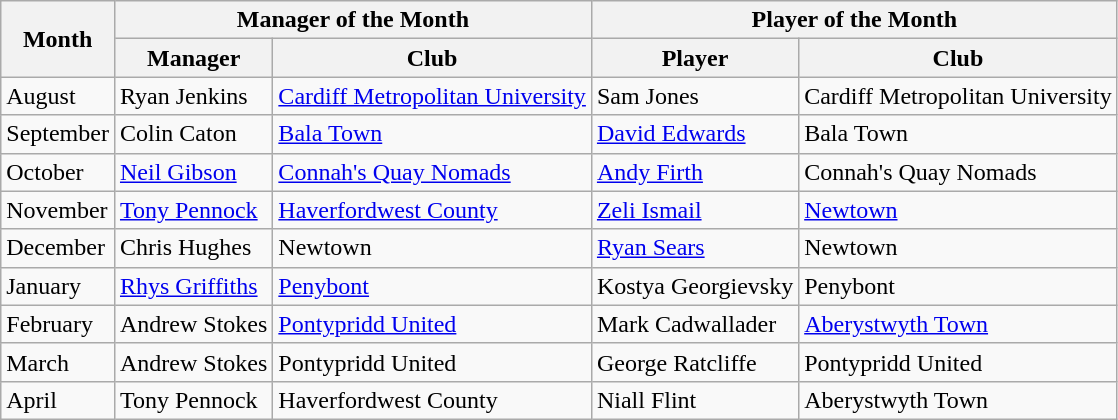<table class="wikitable">
<tr>
<th rowspan="2">Month</th>
<th colspan="2">Manager of the Month</th>
<th colspan="2">Player of the Month</th>
</tr>
<tr>
<th>Manager</th>
<th>Club</th>
<th>Player</th>
<th>Club</th>
</tr>
<tr>
<td>August</td>
<td>Ryan Jenkins</td>
<td><a href='#'>Cardiff Metropolitan University</a></td>
<td>Sam Jones</td>
<td>Cardiff Metropolitan University</td>
</tr>
<tr>
<td>September</td>
<td>Colin Caton</td>
<td><a href='#'>Bala Town</a></td>
<td><a href='#'>David Edwards</a></td>
<td>Bala Town</td>
</tr>
<tr>
<td>October</td>
<td><a href='#'>Neil Gibson</a></td>
<td><a href='#'>Connah's Quay Nomads</a></td>
<td><a href='#'>Andy Firth</a></td>
<td>Connah's Quay Nomads</td>
</tr>
<tr>
<td>November</td>
<td><a href='#'>Tony Pennock</a></td>
<td><a href='#'>Haverfordwest County</a></td>
<td><a href='#'>Zeli Ismail</a></td>
<td><a href='#'>Newtown</a></td>
</tr>
<tr>
<td>December</td>
<td>Chris Hughes</td>
<td>Newtown</td>
<td><a href='#'>Ryan Sears</a></td>
<td>Newtown</td>
</tr>
<tr>
<td>January</td>
<td><a href='#'>Rhys Griffiths</a></td>
<td><a href='#'>Penybont</a></td>
<td>Kostya Georgievsky</td>
<td>Penybont</td>
</tr>
<tr>
<td>February</td>
<td>Andrew Stokes</td>
<td><a href='#'>Pontypridd United</a></td>
<td>Mark Cadwallader</td>
<td><a href='#'>Aberystwyth Town</a></td>
</tr>
<tr>
<td>March</td>
<td>Andrew Stokes</td>
<td>Pontypridd United</td>
<td>George Ratcliffe</td>
<td>Pontypridd United</td>
</tr>
<tr>
<td>April</td>
<td>Tony Pennock</td>
<td>Haverfordwest County</td>
<td>Niall Flint</td>
<td>Aberystwyth Town</td>
</tr>
</table>
